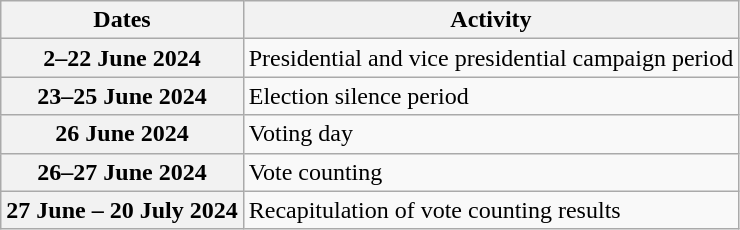<table class="wikitable">
<tr>
<th>Dates</th>
<th>Activity</th>
</tr>
<tr>
<th>2–22 June 2024</th>
<td>Presidential and vice presidential campaign period</td>
</tr>
<tr>
<th>23–25 June 2024</th>
<td>Election silence period</td>
</tr>
<tr>
<th>26 June 2024</th>
<td>Voting day</td>
</tr>
<tr>
<th>26–27 June 2024</th>
<td>Vote counting</td>
</tr>
<tr>
<th>27 June – 20 July 2024</th>
<td>Recapitulation of vote counting results</td>
</tr>
</table>
